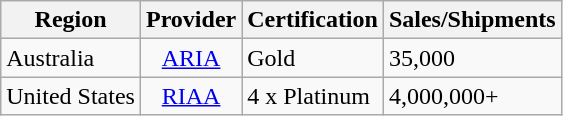<table class="wikitable">
<tr>
<th>Region</th>
<th>Provider</th>
<th>Certification</th>
<th>Sales/Shipments</th>
</tr>
<tr>
<td>Australia</td>
<td style="text-align:center;"><a href='#'>ARIA</a></td>
<td>Gold</td>
<td>35,000</td>
</tr>
<tr>
<td>United States</td>
<td style="text-align:center;"><a href='#'>RIAA</a></td>
<td>4 x Platinum</td>
<td>4,000,000+</td>
</tr>
</table>
